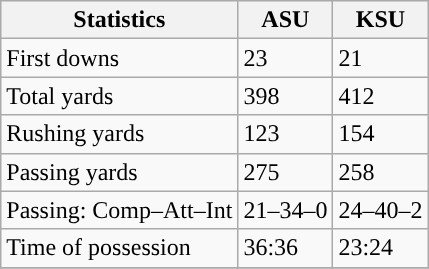<table class="wikitable" style="float: left;">
<tr>
<th>Statistics</th>
<th>ASU</th>
<th>KSU</th>
</tr>
<tr>
<td>First downs</td>
<td>23</td>
<td>21</td>
</tr>
<tr>
<td>Total yards</td>
<td>398</td>
<td>412</td>
</tr>
<tr>
<td>Rushing yards</td>
<td>123</td>
<td>154</td>
</tr>
<tr>
<td>Passing yards</td>
<td>275</td>
<td>258</td>
</tr>
<tr>
<td>Passing: Comp–Att–Int</td>
<td>21–34–0</td>
<td>24–40–2</td>
</tr>
<tr>
<td>Time of possession</td>
<td>36:36</td>
<td>23:24</td>
</tr>
<tr>
</tr>
</table>
